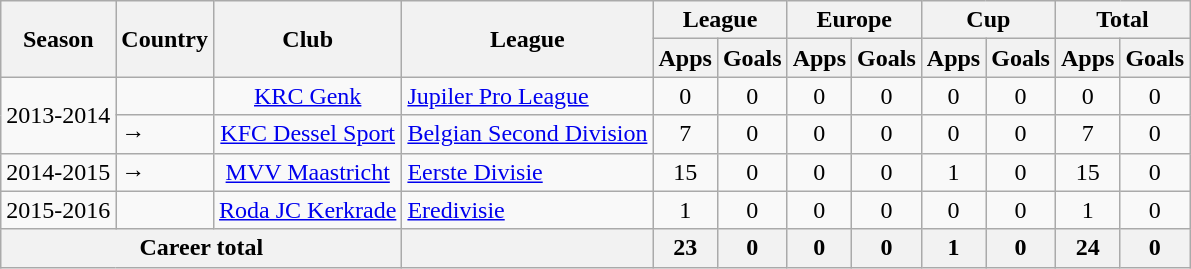<table class="wikitable" style="font-size:100%; text-align: center">
<tr>
<th rowspan=2>Season</th>
<th rowspan=2>Country</th>
<th rowspan=2>Club</th>
<th rowspan=2>League</th>
<th colspan=2>League</th>
<th colspan=2>Europe</th>
<th colspan=2>Cup</th>
<th colspan=2>Total</th>
</tr>
<tr>
<th>Apps</th>
<th>Goals</th>
<th>Apps</th>
<th>Goals</th>
<th>Apps</th>
<th>Goals</th>
<th>Apps</th>
<th>Goals</th>
</tr>
<tr>
<td rowspan=2>2013-2014</td>
<td align=left></td>
<td><a href='#'>KRC Genk</a></td>
<td align=left><a href='#'>Jupiler Pro League</a></td>
<td>0</td>
<td>0</td>
<td>0</td>
<td>0</td>
<td>0</td>
<td>0</td>
<td>0</td>
<td>0</td>
</tr>
<tr>
<td align=left>→ </td>
<td><a href='#'>KFC Dessel Sport</a></td>
<td align=left><a href='#'>Belgian Second Division</a></td>
<td>7</td>
<td>0</td>
<td>0</td>
<td>0</td>
<td>0</td>
<td>0</td>
<td>7</td>
<td>0</td>
</tr>
<tr>
<td>2014-2015</td>
<td align=left>→ </td>
<td><a href='#'>MVV Maastricht</a></td>
<td align=left><a href='#'>Eerste Divisie</a></td>
<td>15</td>
<td>0</td>
<td>0</td>
<td>0</td>
<td>1</td>
<td>0</td>
<td>15</td>
<td>0</td>
</tr>
<tr>
<td>2015-2016</td>
<td align=left></td>
<td><a href='#'>Roda JC Kerkrade</a></td>
<td align=left><a href='#'>Eredivisie</a></td>
<td>1</td>
<td>0</td>
<td>0</td>
<td>0</td>
<td>0</td>
<td>0</td>
<td>1</td>
<td>0</td>
</tr>
<tr>
<th colspan="3">Career total</th>
<th></th>
<th>23</th>
<th>0</th>
<th>0</th>
<th>0</th>
<th>1</th>
<th>0</th>
<th>24</th>
<th>0</th>
</tr>
</table>
